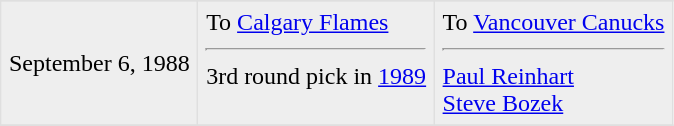<table border=1 style="border-collapse:collapse" bordercolor="#DFDFDF"  cellpadding="5">
<tr>
</tr>
<tr bgcolor="#eeeeee">
<td>September 6, 1988</td>
<td valign="top">To <a href='#'>Calgary Flames</a> <hr>3rd round pick in <a href='#'>1989</a></td>
<td valign="top">To <a href='#'>Vancouver Canucks</a> <hr><a href='#'>Paul Reinhart</a><br><a href='#'>Steve Bozek</a></td>
</tr>
<tr>
</tr>
</table>
